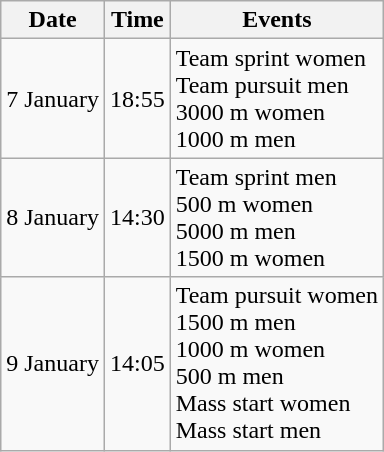<table class="wikitable" border="1">
<tr>
<th>Date</th>
<th>Time</th>
<th>Events</th>
</tr>
<tr>
<td>7 January</td>
<td>18:55</td>
<td>Team sprint women<br>Team pursuit men<br>3000 m women<br>1000 m men</td>
</tr>
<tr>
<td>8 January</td>
<td>14:30</td>
<td>Team sprint men<br>500 m women<br>5000 m men<br>1500 m women</td>
</tr>
<tr>
<td>9 January</td>
<td>14:05</td>
<td>Team pursuit women<br>1500 m men<br>1000 m women<br>500 m men<br>Mass start women<br>Mass start men</td>
</tr>
</table>
